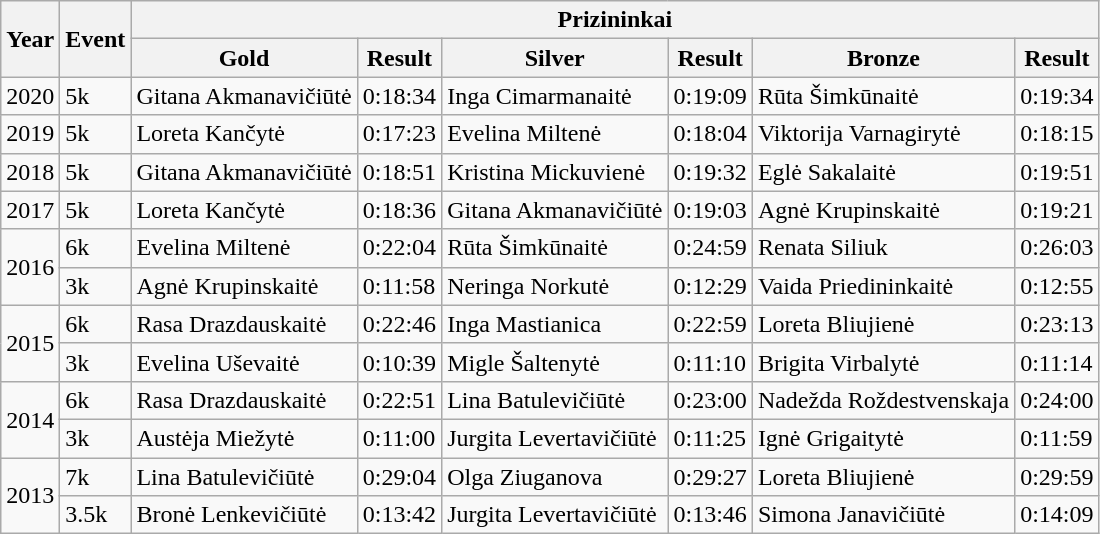<table class="wikitable">
<tr>
<th rowspan="2">Year</th>
<th rowspan="2">Event</th>
<th colspan="6">Prizininkai</th>
</tr>
<tr>
<th>Gold</th>
<th>Result</th>
<th>Silver</th>
<th>Result</th>
<th>Bronze</th>
<th>Result</th>
</tr>
<tr>
<td>2020</td>
<td>5k</td>
<td> Gitana Akmanavičiūtė</td>
<td>0:18:34</td>
<td> Inga Cimarmanaitė</td>
<td>0:19:09</td>
<td> Rūta Šimkūnaitė</td>
<td>0:19:34</td>
</tr>
<tr>
<td>2019</td>
<td>5k</td>
<td> Loreta Kančytė</td>
<td>0:17:23</td>
<td> Evelina Miltenė</td>
<td>0:18:04</td>
<td> Viktorija Varnagirytė</td>
<td>0:18:15</td>
</tr>
<tr>
<td>2018</td>
<td>5k</td>
<td> Gitana Akmanavičiūtė</td>
<td>0:18:51</td>
<td> Kristina Mickuvienė</td>
<td>0:19:32</td>
<td> Eglė Sakalaitė</td>
<td>0:19:51</td>
</tr>
<tr>
<td>2017</td>
<td>5k</td>
<td> Loreta Kančytė</td>
<td>0:18:36</td>
<td> Gitana Akmanavičiūtė</td>
<td>0:19:03</td>
<td> Agnė Krupinskaitė</td>
<td>0:19:21</td>
</tr>
<tr>
<td rowspan="2">2016</td>
<td>6k</td>
<td> Evelina Miltenė</td>
<td>0:22:04</td>
<td> Rūta Šimkūnaitė</td>
<td>0:24:59</td>
<td> Renata Siliuk</td>
<td>0:26:03</td>
</tr>
<tr>
<td>3k</td>
<td> Agnė Krupinskaitė</td>
<td>0:11:58</td>
<td> Neringa Norkutė</td>
<td>0:12:29</td>
<td> Vaida Priedininkaitė</td>
<td>0:12:55</td>
</tr>
<tr>
<td rowspan="2">2015</td>
<td>6k</td>
<td> Rasa Drazdauskaitė</td>
<td>0:22:46</td>
<td> Inga Mastianica</td>
<td>0:22:59</td>
<td> Loreta Bliujienė</td>
<td>0:23:13</td>
</tr>
<tr>
<td>3k</td>
<td> Evelina Uševaitė</td>
<td>0:10:39</td>
<td> Migle Šaltenytė</td>
<td>0:11:10</td>
<td> Brigita Virbalytė</td>
<td>0:11:14</td>
</tr>
<tr>
<td rowspan="2">2014</td>
<td>6k</td>
<td> Rasa Drazdauskaitė</td>
<td>0:22:51</td>
<td> Lina Batulevičiūtė</td>
<td>0:23:00</td>
<td> Nadežda Roždestvenskaja</td>
<td>0:24:00</td>
</tr>
<tr>
<td>3k</td>
<td> Austėja Miežytė</td>
<td>0:11:00</td>
<td> Jurgita Levertavičiūtė</td>
<td>0:11:25</td>
<td> Ignė Grigaitytė</td>
<td>0:11:59</td>
</tr>
<tr>
<td rowspan="2">2013</td>
<td>7k</td>
<td> Lina Batulevičiūtė</td>
<td>0:29:04</td>
<td> Olga Ziuganova</td>
<td>0:29:27</td>
<td> Loreta Bliujienė</td>
<td>0:29:59</td>
</tr>
<tr>
<td>3.5k</td>
<td> Bronė Lenkevičiūtė</td>
<td>0:13:42</td>
<td> Jurgita Levertavičiūtė</td>
<td>0:13:46</td>
<td> Simona Janavičiūtė</td>
<td>0:14:09</td>
</tr>
</table>
